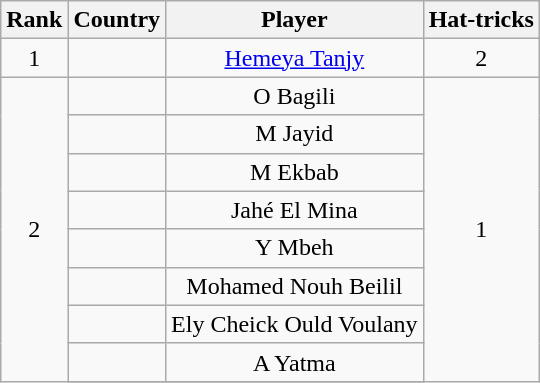<table class="wikitable" style="text-align:center;">
<tr>
<th>Rank</th>
<th>Country</th>
<th>Player</th>
<th>Hat-tricks</th>
</tr>
<tr>
<td>1</td>
<td></td>
<td><a href='#'>Hemeya Tanjy</a></td>
<td>2</td>
</tr>
<tr>
<td rowspan=10>2</td>
<td></td>
<td>O Bagili</td>
<td rowspan=10>1</td>
</tr>
<tr>
<td></td>
<td>M Jayid</td>
</tr>
<tr>
<td></td>
<td>M Ekbab</td>
</tr>
<tr>
<td></td>
<td>Jahé El Mina</td>
</tr>
<tr>
<td></td>
<td>Y Mbeh</td>
</tr>
<tr>
<td></td>
<td>Mohamed Nouh Beilil</td>
</tr>
<tr>
<td></td>
<td>Ely Cheick Ould Voulany</td>
</tr>
<tr>
<td></td>
<td>A Yatma</td>
</tr>
<tr>
</tr>
</table>
